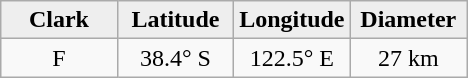<table class="wikitable">
<tr>
<th width="25%" style="background:#eeeeee;">Clark</th>
<th width="25%" style="background:#eeeeee;">Latitude</th>
<th width="25%" style="background:#eeeeee;">Longitude</th>
<th width="25%" style="background:#eeeeee;">Diameter</th>
</tr>
<tr>
<td align="center">F</td>
<td align="center">38.4° S</td>
<td align="center">122.5° E</td>
<td align="center">27 km</td>
</tr>
</table>
